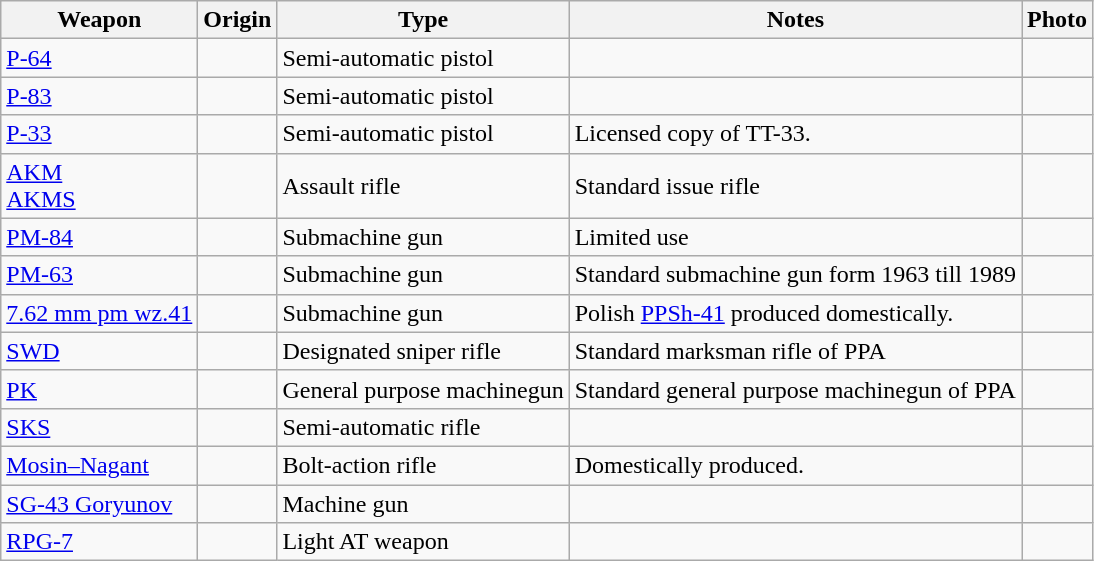<table class="wikitable">
<tr>
<th>Weapon</th>
<th>Origin</th>
<th>Type</th>
<th>Notes</th>
<th>Photo</th>
</tr>
<tr>
<td><a href='#'>P-64</a></td>
<td></td>
<td>Semi-automatic pistol</td>
<td></td>
<td></td>
</tr>
<tr>
<td><a href='#'>P-83</a></td>
<td></td>
<td>Semi-automatic pistol</td>
<td></td>
<td></td>
</tr>
<tr>
<td><a href='#'>P-33</a></td>
<td></td>
<td>Semi-automatic pistol</td>
<td>Licensed copy of TT-33.</td>
<td></td>
</tr>
<tr>
<td><a href='#'>AKM</a><br><a href='#'>AKMS</a></td>
<td><br></td>
<td>Assault rifle</td>
<td>Standard issue rifle</td>
<td></td>
</tr>
<tr>
<td><a href='#'>PM-84</a></td>
<td></td>
<td>Submachine gun</td>
<td>Limited use</td>
<td></td>
</tr>
<tr>
<td><a href='#'>PM-63</a></td>
<td></td>
<td>Submachine gun</td>
<td>Standard submachine gun form 1963 till 1989</td>
<td></td>
</tr>
<tr>
<td><a href='#'>7.62 mm pm wz.41</a></td>
<td><br></td>
<td>Submachine gun</td>
<td>Polish <a href='#'>PPSh-41</a> produced domestically.</td>
<td></td>
</tr>
<tr>
<td><a href='#'>SWD</a></td>
<td></td>
<td>Designated sniper rifle</td>
<td>Standard marksman rifle of PPA</td>
<td></td>
</tr>
<tr>
<td><a href='#'>PK</a></td>
<td><br></td>
<td>General purpose machinegun</td>
<td>Standard general purpose machinegun of PPA</td>
<td></td>
</tr>
<tr>
<td><a href='#'>SKS</a></td>
<td></td>
<td>Semi-automatic rifle</td>
<td></td>
<td></td>
</tr>
<tr>
<td><a href='#'>Mosin–Nagant</a></td>
<td><br>
</td>
<td>Bolt-action rifle</td>
<td>Domestically produced.</td>
<td></td>
</tr>
<tr>
<td><a href='#'>SG-43 Goryunov</a></td>
<td><br></td>
<td>Machine gun</td>
<td></td>
<td></td>
</tr>
<tr>
<td><a href='#'>RPG-7</a></td>
<td><br></td>
<td>Light AT weapon</td>
<td></td>
<td></td>
</tr>
</table>
